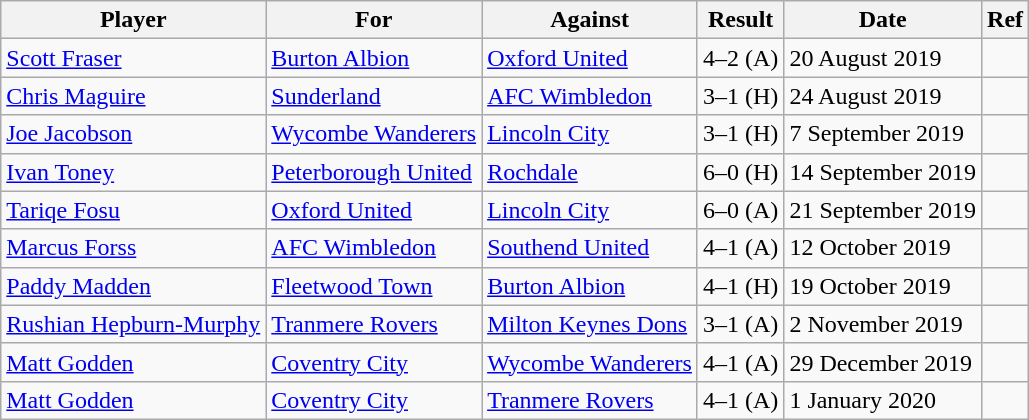<table class="wikitable">
<tr>
<th>Player</th>
<th>For</th>
<th>Against</th>
<th>Result</th>
<th>Date</th>
<th>Ref</th>
</tr>
<tr>
<td> <a href='#'>Scott Fraser</a></td>
<td><a href='#'>Burton Albion</a></td>
<td><a href='#'>Oxford United</a></td>
<td>4–2 (A)</td>
<td>20 August 2019</td>
<td></td>
</tr>
<tr>
<td> <a href='#'>Chris Maguire</a></td>
<td><a href='#'>Sunderland</a></td>
<td><a href='#'>AFC Wimbledon</a></td>
<td>3–1 (H)</td>
<td>24 August 2019</td>
<td></td>
</tr>
<tr>
<td> <a href='#'>Joe Jacobson</a></td>
<td><a href='#'>Wycombe Wanderers</a></td>
<td><a href='#'>Lincoln City</a></td>
<td>3–1 (H)</td>
<td>7 September 2019</td>
<td></td>
</tr>
<tr>
<td> <a href='#'>Ivan Toney</a></td>
<td><a href='#'>Peterborough United</a></td>
<td><a href='#'>Rochdale</a></td>
<td>6–0 (H)</td>
<td>14 September 2019</td>
<td></td>
</tr>
<tr>
<td> <a href='#'>Tariqe Fosu</a></td>
<td><a href='#'>Oxford United</a></td>
<td><a href='#'>Lincoln City</a></td>
<td>6–0 (A)</td>
<td>21 September 2019</td>
<td></td>
</tr>
<tr>
<td> <a href='#'>Marcus Forss</a></td>
<td><a href='#'>AFC Wimbledon</a></td>
<td><a href='#'>Southend United</a></td>
<td>4–1 (A)</td>
<td>12 October 2019</td>
<td></td>
</tr>
<tr>
<td> <a href='#'>Paddy Madden</a></td>
<td><a href='#'>Fleetwood Town</a></td>
<td><a href='#'>Burton Albion</a></td>
<td>4–1 (H)</td>
<td>19 October 2019</td>
<td></td>
</tr>
<tr>
<td> <a href='#'>Rushian Hepburn-Murphy</a></td>
<td><a href='#'>Tranmere Rovers</a></td>
<td><a href='#'>Milton Keynes Dons</a></td>
<td>3–1 (A)</td>
<td>2 November 2019</td>
<td></td>
</tr>
<tr>
<td> <a href='#'>Matt Godden</a></td>
<td><a href='#'>Coventry City</a></td>
<td><a href='#'>Wycombe Wanderers</a></td>
<td>4–1 (A)</td>
<td>29 December 2019</td>
<td></td>
</tr>
<tr>
<td> <a href='#'>Matt Godden</a></td>
<td><a href='#'>Coventry City</a></td>
<td><a href='#'>Tranmere Rovers</a></td>
<td>4–1 (A)</td>
<td>1 January 2020</td>
<td></td>
</tr>
</table>
